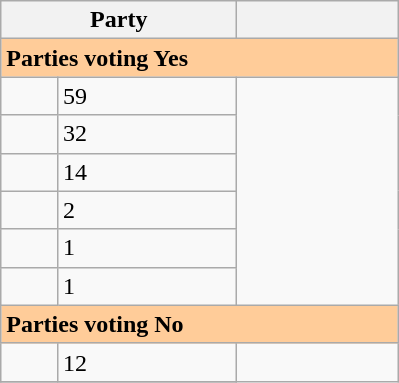<table class="wikitable floatright">
<tr>
<th colspan="2" style="width:150px;">Party</th>
<th width=100></th>
</tr>
<tr>
<td style="background:#fc9;" colspan="7"><strong>Parties voting Yes</strong></td>
</tr>
<tr>
<td></td>
<td>59</td>
</tr>
<tr>
<td></td>
<td>32</td>
</tr>
<tr>
<td></td>
<td>14</td>
</tr>
<tr>
<td></td>
<td>2</td>
</tr>
<tr>
<td></td>
<td>1</td>
</tr>
<tr>
<td></td>
<td>1</td>
</tr>
<tr>
<td style="background:#fc9;" colspan="7"><strong>Parties voting No</strong></td>
</tr>
<tr>
<td></td>
<td>12</td>
</tr>
<tr>
</tr>
</table>
